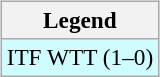<table>
<tr valign=top>
<td><br><table class="wikitable" style=font-size:97%>
<tr>
<th>Legend</th>
</tr>
<tr style="background:#cffcff;">
<td>ITF WTT (1–0)</td>
</tr>
</table>
</td>
<td></td>
</tr>
</table>
